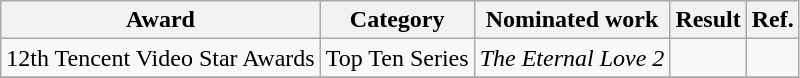<table class="wikitable">
<tr>
<th>Award</th>
<th>Category</th>
<th>Nominated work</th>
<th>Result</th>
<th>Ref.</th>
</tr>
<tr>
<td>12th Tencent Video Star Awards</td>
<td>Top Ten Series</td>
<td><em>The Eternal Love 2</em></td>
<td></td>
<td></td>
</tr>
<tr>
</tr>
</table>
